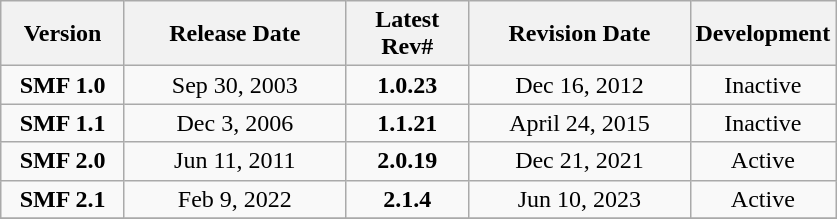<table class="wikitable" style="text-align: center;">
<tr>
<th width="75px">Version</th>
<th width="140px">Release Date</th>
<th width="75px">Latest Rev#</th>
<th width="140px">Revision Date</th>
<th width="75px">Development</th>
</tr>
<tr>
<td><strong>SMF 1.0</strong></td>
<td>Sep 30, 2003</td>
<td><strong>1.0.23</strong></td>
<td>Dec 16, 2012</td>
<td>Inactive</td>
</tr>
<tr>
<td><strong>SMF 1.1</strong></td>
<td>Dec 3, 2006</td>
<td><strong>1.1.21</strong></td>
<td>April 24, 2015</td>
<td>Inactive</td>
</tr>
<tr>
<td><strong>SMF 2.0</strong></td>
<td>Jun 11, 2011</td>
<td><strong>2.0.19</strong></td>
<td>Dec 21, 2021</td>
<td>Active</td>
</tr>
<tr>
<td><strong>SMF 2.1</strong></td>
<td>Feb 9, 2022</td>
<td><strong>2.1.4</strong></td>
<td>Jun 10, 2023</td>
<td>Active</td>
</tr>
<tr>
</tr>
</table>
